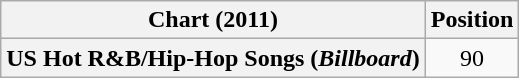<table class="wikitable plainrowheaders" style="text-align:center">
<tr>
<th scope="col">Chart (2011)</th>
<th scope="col">Position</th>
</tr>
<tr>
<th scope="row">US Hot R&B/Hip-Hop Songs (<em>Billboard</em>)</th>
<td>90</td>
</tr>
</table>
